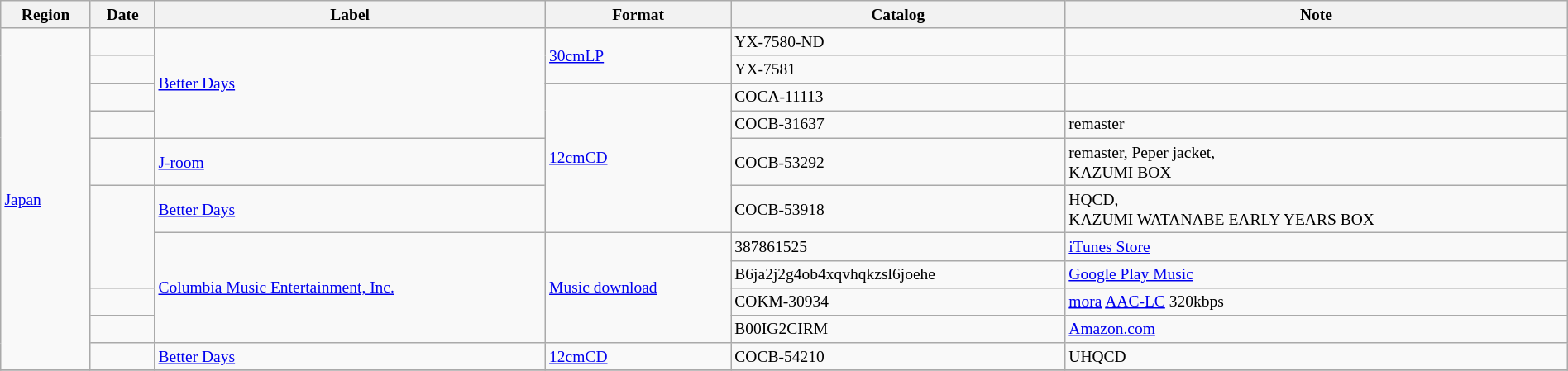<table class="wikitable sortable" style="margin:0 auto; font-size:small; width:100%">
<tr>
<th>Region</th>
<th>Date</th>
<th>Label</th>
<th>Format</th>
<th>Catalog</th>
<th>Note</th>
</tr>
<tr>
<td rowspan="11"><a href='#'>Japan</a></td>
<td></td>
<td rowspan="4"><a href='#'>Better Days</a></td>
<td rowspan="2"><a href='#'>30cmLP</a></td>
<td>YX-7580-ND</td>
<td></td>
</tr>
<tr>
<td></td>
<td>YX-7581</td>
<td></td>
</tr>
<tr>
<td></td>
<td rowspan="4"><a href='#'>12cmCD</a></td>
<td>COCA-11113</td>
<td></td>
</tr>
<tr>
<td></td>
<td>COCB-31637</td>
<td>remaster</td>
</tr>
<tr>
<td></td>
<td><a href='#'>J-room</a></td>
<td>COCB-53292</td>
<td>remaster, Peper jacket, <br>KAZUMI BOX</td>
</tr>
<tr>
<td rowspan="3"></td>
<td><a href='#'>Better Days</a></td>
<td>COCB-53918</td>
<td>HQCD, <br>KAZUMI WATANABE EARLY YEARS BOX</td>
</tr>
<tr>
<td rowspan="4"><a href='#'>Columbia Music Entertainment, Inc.</a></td>
<td rowspan="4"><a href='#'>Music download</a></td>
<td>387861525</td>
<td><a href='#'>iTunes Store</a></td>
</tr>
<tr>
<td>B6ja2j2g4ob4xqvhqkzsl6joehe</td>
<td><a href='#'>Google Play Music</a></td>
</tr>
<tr>
<td></td>
<td>COKM-30934</td>
<td><a href='#'>mora</a> <a href='#'>AAC-LC</a> 320kbps</td>
</tr>
<tr>
<td></td>
<td>B00IG2CIRM</td>
<td><a href='#'>Amazon.com</a></td>
</tr>
<tr>
<td></td>
<td><a href='#'>Better Days</a></td>
<td><a href='#'>12cmCD</a></td>
<td>COCB-54210</td>
<td>UHQCD</td>
</tr>
<tr>
</tr>
</table>
